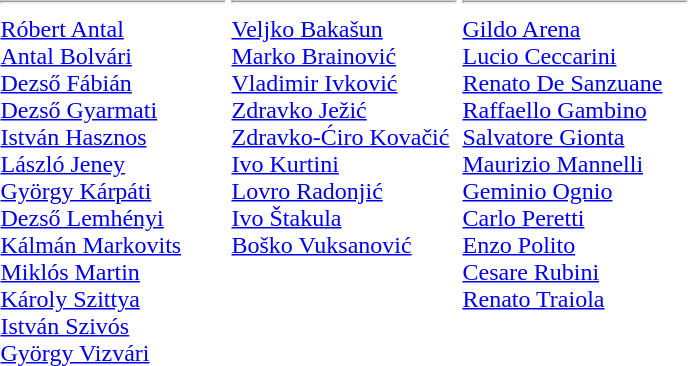<table>
<tr valign=top>
<td width=150> <hr> <a href='#'>Róbert Antal</a><br><a href='#'>Antal Bolvári</a><br><a href='#'>Dezső Fábián</a><br><a href='#'>Dezső Gyarmati</a><br><a href='#'>István Hasznos</a><br><a href='#'>László Jeney</a><br><a href='#'>György Kárpáti</a><br><a href='#'>Dezső Lemhényi</a><br><a href='#'>Kálmán Markovits</a><br><a href='#'>Miklós Martin</a><br><a href='#'>Károly Szittya</a><br><a href='#'>István Szivós</a><br><a href='#'>György Vizvári</a></td>
<td width=150> <hr> <a href='#'>Veljko Bakašun</a><br><a href='#'>Marko Brainović</a><br><a href='#'>Vladimir Ivković</a><br><a href='#'>Zdravko Ježić</a><br><a href='#'>Zdravko-Ćiro Kovačić</a><br><a href='#'>Ivo Kurtini</a><br><a href='#'>Lovro Radonjić</a><br><a href='#'>Ivo Štakula</a><br><a href='#'>Boško Vuksanović</a></td>
<td width=150> <hr> <a href='#'>Gildo Arena</a><br><a href='#'>Lucio Ceccarini</a><br><a href='#'>Renato De Sanzuane</a><br><a href='#'>Raffaello Gambino</a><br><a href='#'>Salvatore Gionta</a><br><a href='#'>Maurizio Mannelli</a><br><a href='#'>Geminio Ognio</a><br><a href='#'>Carlo Peretti</a><br><a href='#'>Enzo Polito</a><br><a href='#'>Cesare Rubini</a><br><a href='#'>Renato Traiola</a></td>
</tr>
</table>
